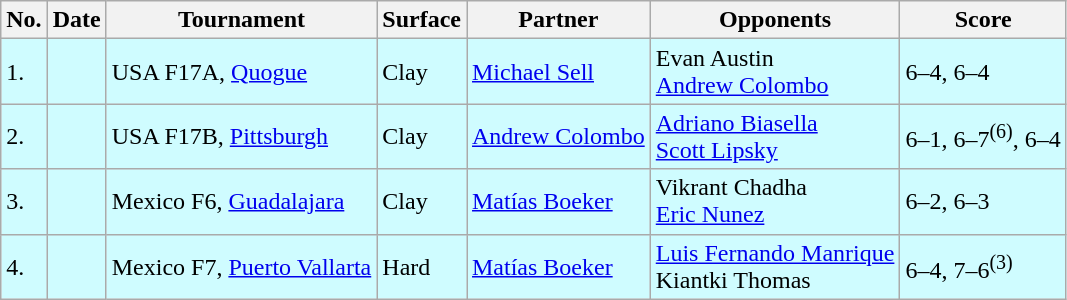<table class="sortable wikitable">
<tr>
<th>No.</th>
<th>Date</th>
<th>Tournament</th>
<th>Surface</th>
<th>Partner</th>
<th>Opponents</th>
<th class="unsortable">Score</th>
</tr>
<tr style="background:#cffcff;">
<td>1.</td>
<td></td>
<td>USA F17A, <a href='#'>Quogue</a></td>
<td>Clay</td>
<td> <a href='#'>Michael Sell</a></td>
<td> Evan Austin <br>  <a href='#'>Andrew Colombo</a></td>
<td>6–4, 6–4</td>
</tr>
<tr style="background:#cffcff;">
<td>2.</td>
<td></td>
<td>USA F17B, <a href='#'>Pittsburgh</a></td>
<td>Clay</td>
<td> <a href='#'>Andrew Colombo</a></td>
<td> <a href='#'>Adriano Biasella</a> <br>  <a href='#'>Scott Lipsky</a></td>
<td>6–1, 6–7<sup>(6)</sup>, 6–4</td>
</tr>
<tr style="background:#cffcff;">
<td>3.</td>
<td></td>
<td>Mexico F6, <a href='#'>Guadalajara</a></td>
<td>Clay</td>
<td> <a href='#'>Matías Boeker</a></td>
<td> Vikrant Chadha <br>  <a href='#'>Eric Nunez</a></td>
<td>6–2, 6–3</td>
</tr>
<tr style="background:#cffcff;">
<td>4.</td>
<td></td>
<td>Mexico F7, <a href='#'>Puerto Vallarta</a></td>
<td>Hard</td>
<td> <a href='#'>Matías Boeker</a></td>
<td> <a href='#'>Luis Fernando Manrique</a> <br>  Kiantki Thomas</td>
<td>6–4, 7–6<sup>(3)</sup></td>
</tr>
</table>
